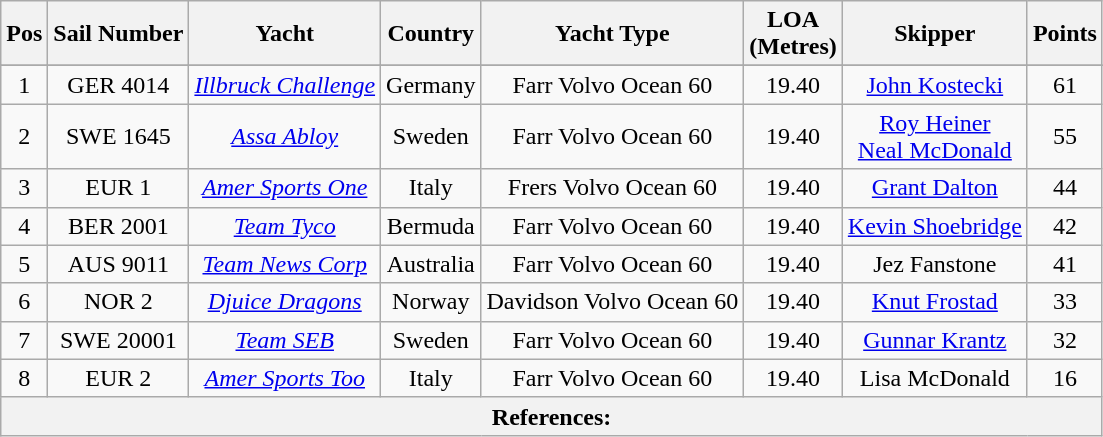<table class="wikitable sortable" style="text-align: center;" "font-size: 100%;">
<tr>
<th>Pos</th>
<th>Sail Number</th>
<th>Yacht</th>
<th>Country</th>
<th>Yacht Type</th>
<th>LOA<br>(Metres)</th>
<th>Skipper</th>
<th>Points</th>
</tr>
<tr style="font-weight:bold">
</tr>
<tr>
<td>1</td>
<td>GER 4014</td>
<td><em><a href='#'>Illbruck Challenge</a></em></td>
<td> Germany</td>
<td>Farr Volvo Ocean 60</td>
<td>19.40</td>
<td><a href='#'>John Kostecki</a></td>
<td>61</td>
</tr>
<tr>
<td>2</td>
<td>SWE 1645</td>
<td><em><a href='#'>Assa Abloy</a></em></td>
<td> Sweden</td>
<td>Farr Volvo Ocean 60</td>
<td>19.40</td>
<td><a href='#'>Roy Heiner</a> <br> <a href='#'>Neal McDonald</a></td>
<td>55</td>
</tr>
<tr>
<td>3</td>
<td>EUR 1</td>
<td><em><a href='#'>Amer Sports One</a></em></td>
<td> Italy</td>
<td>Frers Volvo Ocean 60</td>
<td>19.40</td>
<td><a href='#'>Grant Dalton</a></td>
<td>44</td>
</tr>
<tr>
<td>4</td>
<td>BER 2001</td>
<td><em><a href='#'>Team Tyco</a></em></td>
<td> Bermuda</td>
<td>Farr Volvo Ocean 60</td>
<td>19.40</td>
<td><a href='#'>Kevin Shoebridge</a></td>
<td>42</td>
</tr>
<tr>
<td>5</td>
<td>AUS 9011</td>
<td><em><a href='#'>Team News Corp</a></em></td>
<td> Australia</td>
<td>Farr Volvo Ocean 60</td>
<td>19.40</td>
<td>Jez Fanstone</td>
<td>41</td>
</tr>
<tr>
<td>6</td>
<td>NOR 2</td>
<td><em><a href='#'>Djuice Dragons</a></em></td>
<td> Norway</td>
<td>Davidson Volvo Ocean 60</td>
<td>19.40</td>
<td><a href='#'>Knut Frostad</a></td>
<td>33</td>
</tr>
<tr>
<td>7</td>
<td>SWE 20001</td>
<td><em><a href='#'>Team SEB</a></em></td>
<td> Sweden</td>
<td>Farr Volvo Ocean 60</td>
<td>19.40</td>
<td><a href='#'>Gunnar Krantz</a></td>
<td>32</td>
</tr>
<tr>
<td>8</td>
<td>EUR 2</td>
<td><em><a href='#'>Amer Sports Too</a></em></td>
<td> Italy</td>
<td>Farr Volvo Ocean 60</td>
<td>19.40</td>
<td>Lisa McDonald</td>
<td>16</td>
</tr>
<tr>
<th colspan=8>References:</th>
</tr>
</table>
